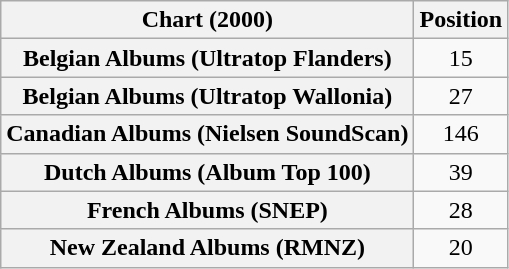<table class="wikitable sortable plainrowheaders" style="text-align:center">
<tr>
<th scope="col">Chart (2000)</th>
<th scope="col">Position</th>
</tr>
<tr>
<th scope="row">Belgian Albums (Ultratop Flanders)</th>
<td>15</td>
</tr>
<tr>
<th scope="row">Belgian Albums (Ultratop Wallonia)</th>
<td>27</td>
</tr>
<tr>
<th scope="row">Canadian Albums (Nielsen SoundScan)</th>
<td>146</td>
</tr>
<tr>
<th scope="row">Dutch Albums (Album Top 100)</th>
<td>39</td>
</tr>
<tr>
<th scope="row">French Albums (SNEP)</th>
<td>28</td>
</tr>
<tr>
<th scope="row">New Zealand Albums (RMNZ)</th>
<td>20</td>
</tr>
</table>
